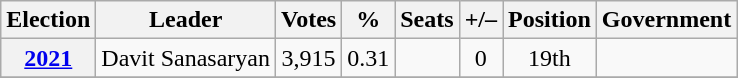<table class="wikitable" style="text-align: center;">
<tr>
<th>Election</th>
<th>Leader</th>
<th>Votes</th>
<th>%</th>
<th>Seats</th>
<th>+/–</th>
<th>Position</th>
<th>Government</th>
</tr>
<tr>
<th rowspan="1"><a href='#'>2021</a></th>
<td rowspan="1">Davit Sanasaryan</td>
<td rowspan="1">3,915</td>
<td rowspan="1">0.31</td>
<td rowspan="1"></td>
<td rowspan="1"> 0</td>
<td rowspan="1"> 19th</td>
<td></td>
</tr>
<tr>
</tr>
</table>
